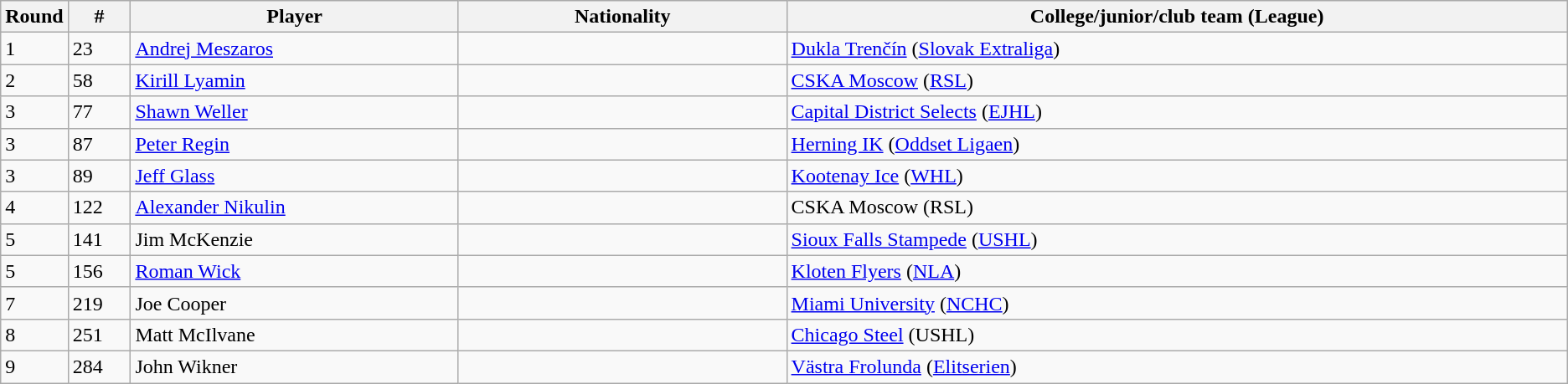<table class="wikitable">
<tr align="center">
<th bgcolor="#DDDDFF" width="4.0%">Round</th>
<th bgcolor="#DDDDFF" width="4.0%">#</th>
<th bgcolor="#DDDDFF" width="21.0%">Player</th>
<th bgcolor="#DDDDFF" width="21.0%">Nationality</th>
<th bgcolor="#DDDDFF" width="100.0%">College/junior/club team (League)</th>
</tr>
<tr>
<td>1</td>
<td>23</td>
<td><a href='#'>Andrej Meszaros</a></td>
<td></td>
<td><a href='#'>Dukla Trenčín</a> (<a href='#'>Slovak Extraliga</a>)</td>
</tr>
<tr>
<td>2</td>
<td>58</td>
<td><a href='#'>Kirill Lyamin</a></td>
<td></td>
<td><a href='#'>CSKA Moscow</a> (<a href='#'>RSL</a>)</td>
</tr>
<tr>
<td>3</td>
<td>77</td>
<td><a href='#'>Shawn Weller</a></td>
<td></td>
<td><a href='#'>Capital District Selects</a> (<a href='#'>EJHL</a>)</td>
</tr>
<tr>
<td>3</td>
<td>87</td>
<td><a href='#'>Peter Regin</a></td>
<td></td>
<td><a href='#'>Herning IK</a> (<a href='#'>Oddset Ligaen</a>)</td>
</tr>
<tr>
<td>3</td>
<td>89</td>
<td><a href='#'>Jeff Glass</a></td>
<td></td>
<td><a href='#'>Kootenay Ice</a> (<a href='#'>WHL</a>)</td>
</tr>
<tr>
<td>4</td>
<td>122</td>
<td><a href='#'>Alexander Nikulin</a></td>
<td></td>
<td>CSKA Moscow (RSL)</td>
</tr>
<tr>
<td>5</td>
<td>141</td>
<td>Jim McKenzie</td>
<td></td>
<td><a href='#'>Sioux Falls Stampede</a> (<a href='#'>USHL</a>)</td>
</tr>
<tr>
<td>5</td>
<td>156</td>
<td><a href='#'>Roman Wick</a></td>
<td></td>
<td><a href='#'>Kloten Flyers</a> (<a href='#'>NLA</a>)</td>
</tr>
<tr>
<td>7</td>
<td>219</td>
<td>Joe Cooper</td>
<td></td>
<td><a href='#'>Miami University</a> (<a href='#'>NCHC</a>)</td>
</tr>
<tr>
<td>8</td>
<td>251</td>
<td>Matt McIlvane</td>
<td></td>
<td><a href='#'>Chicago Steel</a> (USHL)</td>
</tr>
<tr>
<td>9</td>
<td>284</td>
<td>John Wikner</td>
<td></td>
<td><a href='#'>Västra Frolunda</a> (<a href='#'>Elitserien</a>)</td>
</tr>
</table>
